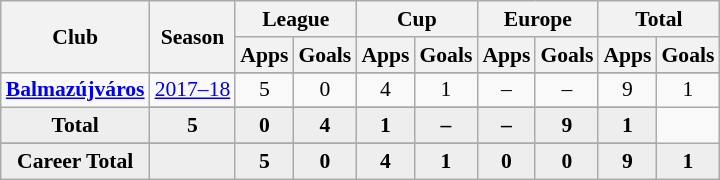<table class="wikitable" style="font-size:90%; text-align: center;">
<tr>
<th rowspan="2">Club</th>
<th rowspan="2">Season</th>
<th colspan="2">League</th>
<th colspan="2">Cup</th>
<th colspan="2">Europe</th>
<th colspan="2">Total</th>
</tr>
<tr>
<th>Apps</th>
<th>Goals</th>
<th>Apps</th>
<th>Goals</th>
<th>Apps</th>
<th>Goals</th>
<th>Apps</th>
<th>Goals</th>
</tr>
<tr ||-||-||-|->
<td rowspan="3" valign="center"><strong><a href='#'>Balmazújváros</a></strong></td>
</tr>
<tr>
<td><a href='#'>2017–18</a></td>
<td>5</td>
<td>0</td>
<td>4</td>
<td>1</td>
<td>–</td>
<td>–</td>
<td>9</td>
<td>1</td>
</tr>
<tr>
</tr>
<tr style="font-weight:bold; background-color:#eeeeee;">
<td>Total</td>
<td>5</td>
<td>0</td>
<td>4</td>
<td>1</td>
<td>–</td>
<td>–</td>
<td>9</td>
<td>1</td>
</tr>
<tr>
</tr>
<tr style="font-weight:bold; background-color:#eeeeee;">
<td rowspan="2" valign="top"><strong>Career Total</strong></td>
<td></td>
<td><strong>5</strong></td>
<td><strong>0</strong></td>
<td><strong>4</strong></td>
<td><strong>1</strong></td>
<td><strong>0</strong></td>
<td><strong>0</strong></td>
<td><strong>9</strong></td>
<td><strong>1</strong></td>
</tr>
</table>
